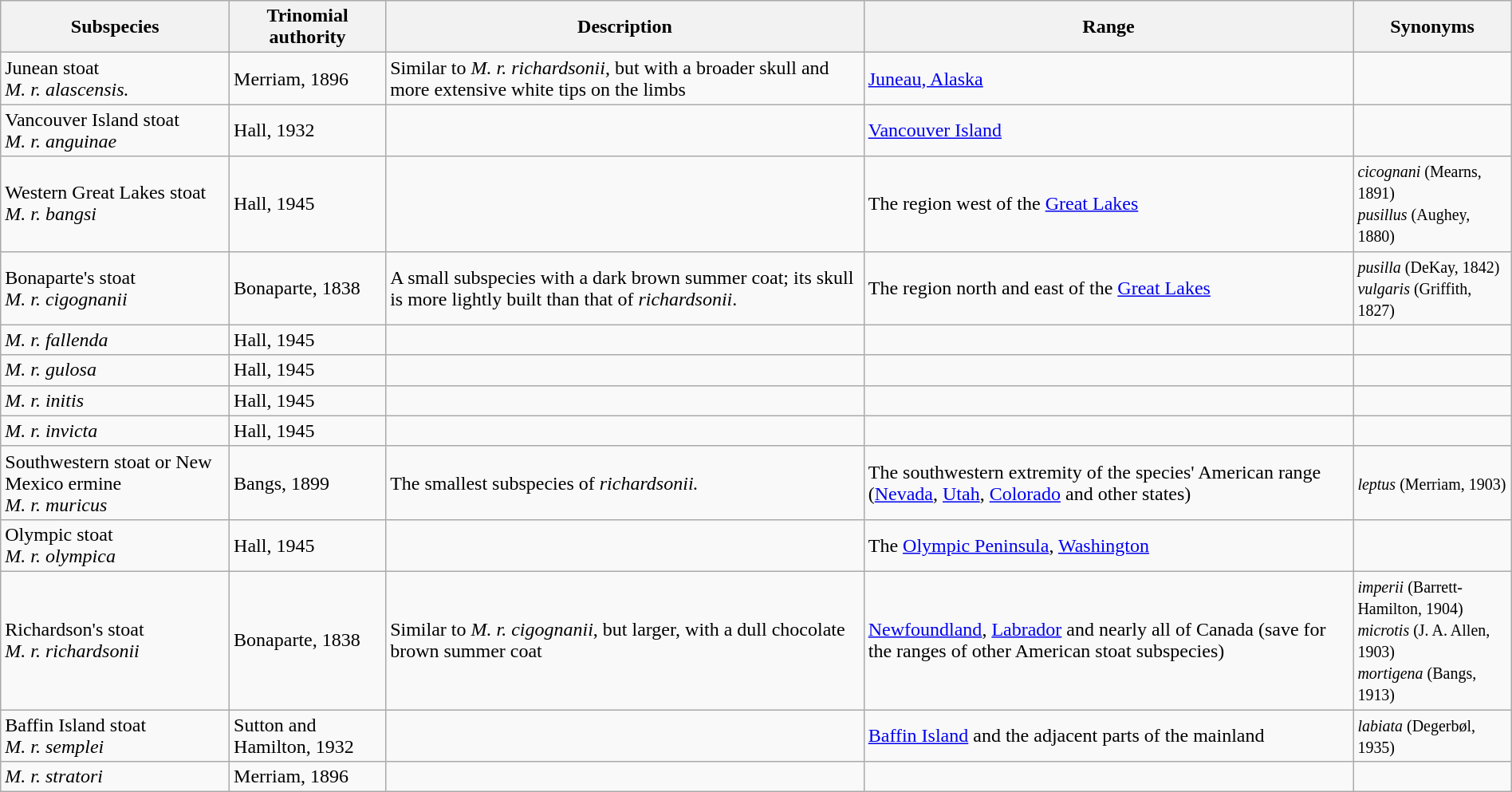<table class="wikitable" style="width:100%;">
<tr>
<th>Subspecies</th>
<th>Trinomial authority</th>
<th>Description</th>
<th>Range</th>
<th>Synonyms</th>
</tr>
<tr>
<td>Junean stoat<br><em>M. r. alascensis.</em></td>
<td>Merriam, 1896</td>
<td>Similar to <em>M. r. richardsonii</em>, but with a broader skull and more extensive white tips on the limbs</td>
<td><a href='#'>Juneau, Alaska</a></td>
<td></td>
</tr>
<tr>
<td>Vancouver Island stoat<br><em>M. r. anguinae</em></td>
<td>Hall, 1932</td>
<td></td>
<td><a href='#'>Vancouver Island</a></td>
<td></td>
</tr>
<tr>
<td>Western Great Lakes stoat<br><em>M. r. bangsi</em></td>
<td>Hall, 1945</td>
<td></td>
<td>The region west of the <a href='#'>Great Lakes</a></td>
<td><small><em>cicognani</em> (Mearns, 1891)</small><br><small><em>pusillus</em> (Aughey, 1880)</small></td>
</tr>
<tr>
<td>Bonaparte's stoat<br><em>M. r. cigognanii</em><br></td>
<td>Bonaparte, 1838</td>
<td>A small subspecies with a dark brown summer coat; its skull is more lightly built than that of <em>richardsonii</em>.</td>
<td>The region north and east of the <a href='#'>Great Lakes</a></td>
<td><small><em>pusilla</em> (DeKay, 1842)</small><br><small><em>vulgaris</em> (Griffith, 1827)</small></td>
</tr>
<tr>
<td><em>M. r. fallenda</em></td>
<td>Hall, 1945</td>
<td></td>
<td></td>
<td></td>
</tr>
<tr>
<td><em>M. r. gulosa</em></td>
<td>Hall, 1945</td>
<td></td>
<td></td>
<td></td>
</tr>
<tr>
<td><em>M. r. initis</em></td>
<td>Hall, 1945</td>
<td></td>
<td></td>
<td></td>
</tr>
<tr>
<td><em>M. r. invicta</em></td>
<td>Hall, 1945</td>
<td></td>
<td></td>
<td></td>
</tr>
<tr>
<td>Southwestern stoat or New Mexico ermine<br><em>M. r. muricus</em></td>
<td>Bangs, 1899</td>
<td>The smallest subspecies of <em>richardsonii.</em></td>
<td>The southwestern extremity of the species' American range (<a href='#'>Nevada</a>, <a href='#'>Utah</a>, <a href='#'>Colorado</a> and other states)</td>
<td><small><em>leptus</em> (Merriam, 1903)</small></td>
</tr>
<tr>
<td>Olympic stoat<br><em>M. r. olympica</em></td>
<td>Hall, 1945</td>
<td></td>
<td>The <a href='#'>Olympic Peninsula</a>, <a href='#'>Washington</a></td>
<td></td>
</tr>
<tr>
<td>Richardson's stoat<br><em>M. r. richardsonii</em></td>
<td>Bonaparte, 1838</td>
<td>Similar to <em>M. r. cigognanii</em>, but larger, with a dull chocolate brown summer coat</td>
<td><a href='#'>Newfoundland</a>, <a href='#'>Labrador</a> and nearly all of Canada (save for the ranges of other American stoat subspecies)</td>
<td><small><em>imperii</em> (Barrett-Hamilton, 1904)</small><br><small><em>microtis</em> (J. A. Allen, 1903)</small><br><small><em>mortigena</em> (Bangs, 1913)</small></td>
</tr>
<tr>
<td>Baffin Island stoat<br><em>M. r. semplei</em></td>
<td>Sutton and Hamilton, 1932</td>
<td></td>
<td><a href='#'>Baffin Island</a> and the adjacent parts of the mainland</td>
<td><small><em>labiata</em> (Degerbøl, 1935)</small></td>
</tr>
<tr>
<td><em>M. r. stratori</em></td>
<td>Merriam, 1896</td>
<td></td>
<td></td>
<td></td>
</tr>
</table>
